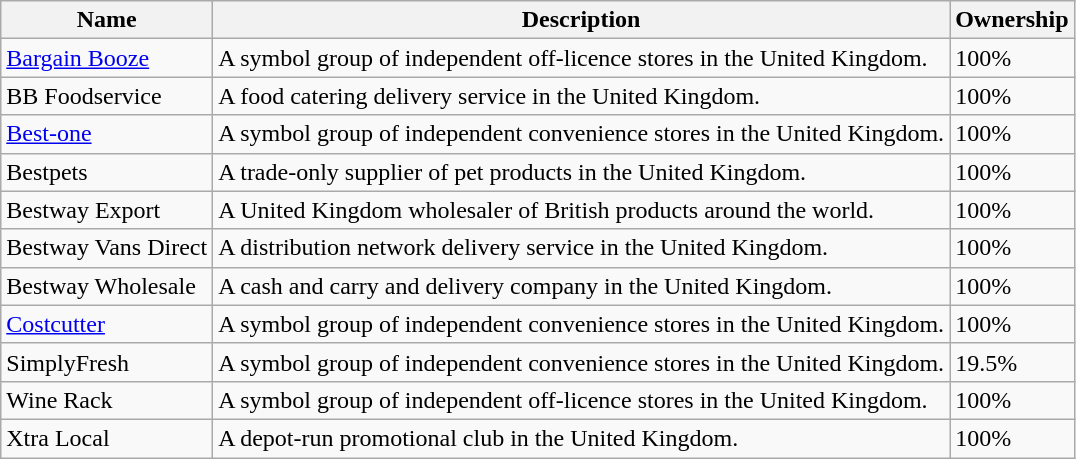<table class="wikitable">
<tr>
<th>Name</th>
<th>Description</th>
<th>Ownership</th>
</tr>
<tr>
<td><a href='#'>Bargain Booze</a></td>
<td>A symbol group of independent off-licence stores in the United Kingdom.</td>
<td>100%</td>
</tr>
<tr>
<td>BB Foodservice</td>
<td>A food catering delivery service in the United Kingdom.</td>
<td>100%</td>
</tr>
<tr>
<td><a href='#'>Best-one</a></td>
<td>A symbol group of independent convenience stores in the United Kingdom.</td>
<td>100%</td>
</tr>
<tr>
<td>Bestpets</td>
<td>A trade-only supplier of pet products in the United Kingdom.</td>
<td>100%</td>
</tr>
<tr>
<td>Bestway Export</td>
<td>A United Kingdom wholesaler of British products around the world.</td>
<td>100%</td>
</tr>
<tr>
<td>Bestway Vans Direct</td>
<td>A distribution network delivery service in the United Kingdom.</td>
<td>100%</td>
</tr>
<tr>
<td>Bestway Wholesale</td>
<td>A cash and carry and delivery company in the United Kingdom.</td>
<td>100%</td>
</tr>
<tr>
<td><a href='#'>Costcutter</a></td>
<td>A symbol group of independent convenience stores in the United Kingdom.</td>
<td>100%</td>
</tr>
<tr>
<td>SimplyFresh</td>
<td>A symbol group of independent convenience stores in the United Kingdom.</td>
<td>19.5%</td>
</tr>
<tr>
<td>Wine Rack</td>
<td>A symbol group of independent off-licence stores in the United Kingdom.</td>
<td>100%</td>
</tr>
<tr>
<td>Xtra Local</td>
<td>A depot-run promotional club in the United Kingdom.</td>
<td>100%</td>
</tr>
</table>
